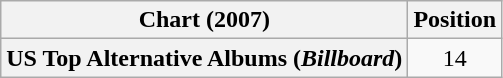<table class="wikitable plainrowheaders">
<tr>
<th scope="col">Chart (2007)</th>
<th scope="col">Position</th>
</tr>
<tr>
<th scope="row">US Top Alternative Albums (<em>Billboard</em>)</th>
<td style="text-align:center;">14</td>
</tr>
</table>
